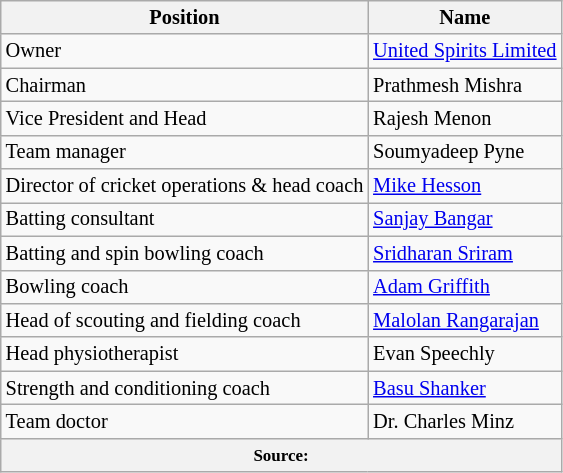<table class="wikitable"  style="font-size:85%;">
<tr>
<th>Position</th>
<th>Name</th>
</tr>
<tr>
<td>Owner</td>
<td><a href='#'>United Spirits Limited</a></td>
</tr>
<tr>
<td>Chairman</td>
<td>Prathmesh Mishra</td>
</tr>
<tr>
<td>Vice President and Head</td>
<td>Rajesh Menon</td>
</tr>
<tr>
<td>Team manager</td>
<td>Soumyadeep Pyne</td>
</tr>
<tr>
<td>Director of cricket operations & head coach</td>
<td><a href='#'>Mike Hesson</a></td>
</tr>
<tr>
<td>Batting consultant</td>
<td><a href='#'>Sanjay Bangar</a></td>
</tr>
<tr>
<td>Batting and spin bowling coach</td>
<td><a href='#'>Sridharan Sriram</a></td>
</tr>
<tr>
<td>Bowling coach</td>
<td><a href='#'>Adam Griffith</a></td>
</tr>
<tr>
<td>Head of scouting and fielding coach</td>
<td><a href='#'>Malolan Rangarajan</a></td>
</tr>
<tr>
<td>Head physiotherapist</td>
<td>Evan Speechly</td>
</tr>
<tr>
<td>Strength and conditioning coach</td>
<td><a href='#'>Basu Shanker</a></td>
</tr>
<tr>
<td>Team doctor</td>
<td>Dr. Charles Minz</td>
</tr>
<tr>
<th colspan="2" style="text-align: center;"><small>Source: </small></th>
</tr>
</table>
